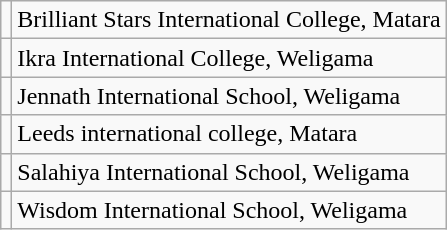<table class="wikitable">
<tr>
<td></td>
<td>Brilliant Stars International College, Matara</td>
</tr>
<tr>
<td></td>
<td>Ikra International College, Weligama</td>
</tr>
<tr>
<td></td>
<td>Jennath International School, Weligama</td>
</tr>
<tr>
<td></td>
<td>Leeds international college, Matara</td>
</tr>
<tr>
<td></td>
<td>Salahiya International School, Weligama</td>
</tr>
<tr>
<td></td>
<td>Wisdom International School, Weligama</td>
</tr>
</table>
